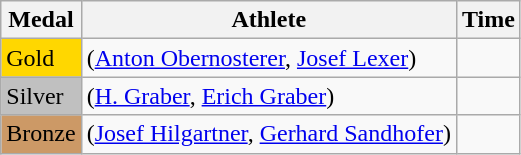<table class="wikitable">
<tr>
<th>Medal</th>
<th>Athlete</th>
<th>Time</th>
</tr>
<tr>
<td bgcolor="gold">Gold</td>
<td> (<a href='#'>Anton Obernosterer</a>, <a href='#'>Josef Lexer</a>)</td>
<td></td>
</tr>
<tr>
<td bgcolor="silver">Silver</td>
<td> (<a href='#'>H. Graber</a>, <a href='#'>Erich Graber</a>)</td>
<td></td>
</tr>
<tr>
<td bgcolor="CC9966">Bronze</td>
<td> (<a href='#'>Josef Hilgartner</a>, <a href='#'>Gerhard Sandhofer</a>)</td>
<td></td>
</tr>
</table>
